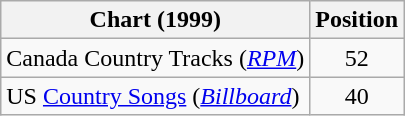<table class="wikitable sortable">
<tr>
<th scope="col">Chart (1999)</th>
<th scope="col">Position</th>
</tr>
<tr>
<td>Canada Country Tracks (<em><a href='#'>RPM</a></em>)</td>
<td align="center">52</td>
</tr>
<tr>
<td>US <a href='#'>Country Songs</a> (<em><a href='#'>Billboard</a></em>)</td>
<td align="center">40</td>
</tr>
</table>
